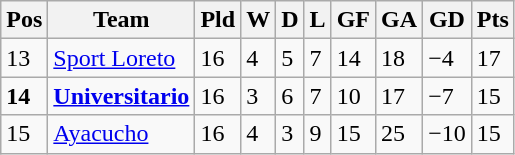<table class="wikitable">
<tr>
<th><abbr>Pos</abbr></th>
<th>Team</th>
<th><abbr>Pld</abbr></th>
<th><abbr>W</abbr></th>
<th><abbr>D</abbr></th>
<th><abbr>L</abbr></th>
<th><abbr>GF</abbr></th>
<th><abbr>GA</abbr></th>
<th><abbr>GD</abbr></th>
<th><abbr>Pts</abbr></th>
</tr>
<tr>
<td>13</td>
<td><a href='#'>Sport Loreto</a></td>
<td>16</td>
<td>4</td>
<td>5</td>
<td>7</td>
<td>14</td>
<td>18</td>
<td>−4</td>
<td>17</td>
</tr>
<tr>
<td><strong>14</strong></td>
<td><a href='#'><strong>Universitario</strong></a></td>
<td>16</td>
<td>3</td>
<td>6</td>
<td>7</td>
<td>10</td>
<td>17</td>
<td>−7</td>
<td>15</td>
</tr>
<tr>
<td>15</td>
<td><a href='#'>Ayacucho</a></td>
<td>16</td>
<td>4</td>
<td>3</td>
<td>9</td>
<td>15</td>
<td>25</td>
<td>−10</td>
<td>15</td>
</tr>
</table>
